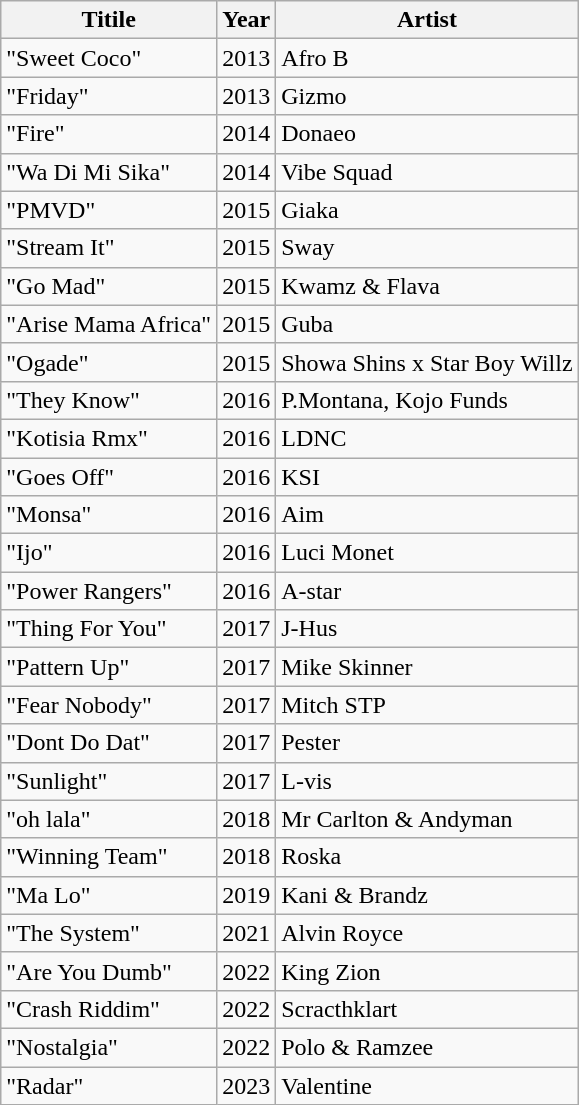<table class="wikitable">
<tr>
<th>Titile</th>
<th>Year</th>
<th>Artist</th>
</tr>
<tr>
<td>"Sweet Coco"</td>
<td>2013</td>
<td>Afro B</td>
</tr>
<tr>
<td>"Friday"</td>
<td>2013</td>
<td>Gizmo</td>
</tr>
<tr>
<td>"Fire"</td>
<td>2014</td>
<td>Donaeo</td>
</tr>
<tr>
<td>"Wa Di Mi Sika"</td>
<td>2014</td>
<td>Vibe Squad</td>
</tr>
<tr>
<td>"PMVD"</td>
<td>2015</td>
<td>Giaka</td>
</tr>
<tr>
<td>"Stream It"</td>
<td>2015</td>
<td>Sway</td>
</tr>
<tr>
<td>"Go Mad"</td>
<td>2015</td>
<td>Kwamz & Flava</td>
</tr>
<tr>
<td>"Arise Mama Africa"</td>
<td>2015</td>
<td>Guba</td>
</tr>
<tr>
<td>"Ogade"</td>
<td>2015</td>
<td>Showa Shins x Star Boy Willz</td>
</tr>
<tr>
<td>"They Know"</td>
<td>2016</td>
<td>P.Montana, Kojo Funds</td>
</tr>
<tr>
<td>"Kotisia Rmx"</td>
<td>2016</td>
<td>LDNC</td>
</tr>
<tr>
<td>"Goes Off"</td>
<td>2016</td>
<td>KSI</td>
</tr>
<tr>
<td>"Monsa"</td>
<td>2016</td>
<td>Aim</td>
</tr>
<tr>
<td>"Ijo"</td>
<td>2016</td>
<td>Luci Monet</td>
</tr>
<tr>
<td>"Power Rangers"</td>
<td>2016</td>
<td>A-star</td>
</tr>
<tr>
<td>"Thing For You"</td>
<td>2017</td>
<td>J-Hus</td>
</tr>
<tr>
<td>"Pattern Up"</td>
<td>2017</td>
<td>Mike Skinner</td>
</tr>
<tr>
<td>"Fear Nobody"</td>
<td>2017</td>
<td>Mitch STP</td>
</tr>
<tr>
<td>"Dont Do Dat"</td>
<td>2017</td>
<td>Pester</td>
</tr>
<tr>
<td>"Sunlight"</td>
<td>2017</td>
<td>L-vis</td>
</tr>
<tr>
<td>"oh lala"</td>
<td>2018</td>
<td>Mr Carlton & Andyman</td>
</tr>
<tr>
<td>"Winning Team"</td>
<td>2018</td>
<td>Roska</td>
</tr>
<tr>
<td>"Ma Lo"</td>
<td>2019</td>
<td>Kani & Brandz</td>
</tr>
<tr>
<td>"The System"</td>
<td>2021</td>
<td>Alvin Royce</td>
</tr>
<tr>
<td>"Are You Dumb"</td>
<td>2022</td>
<td>King Zion</td>
</tr>
<tr>
<td>"Crash Riddim"</td>
<td>2022</td>
<td>Scracthklart</td>
</tr>
<tr>
<td>"Nostalgia"</td>
<td>2022</td>
<td>Polo & Ramzee</td>
</tr>
<tr>
<td>"Radar"</td>
<td>2023</td>
<td>Valentine</td>
</tr>
</table>
